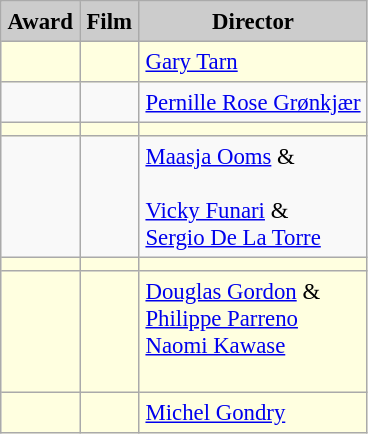<table border="2" cellpadding="4" cellspacing="0" style="margin: 1em 1em 1em 0; background: #F9F9F9; border: 1px solid #AAAAAA; border-collapse: collapse; font-size: 95%;">
<tr style="background:#CCCCCC" align="center">
<th>Award</th>
<th>Film</th>
<th>Director</th>
</tr>
<tr style="background:lightyellow">
<td></td>
<td></td>
<td> <a href='#'>Gary Tarn</a></td>
</tr>
<tr>
<td></td>
<td></td>
<td> <a href='#'>Pernille Rose Grønkjær</a></td>
</tr>
<tr style="background:lightyellow">
<td></td>
<td></td>
<td> </td>
</tr>
<tr>
<td></td>
<td></td>
<td> <a href='#'>Maasja Ooms</a> &<br> <br> <a href='#'>Vicky Funari</a> &<br> <a href='#'>Sergio De La Torre</a></td>
</tr>
<tr style="background:lightyellow">
<td></td>
<td></td>
<td> </td>
</tr>
<tr style="background:lightyellow">
<td></td>
<td></td>
<td> <a href='#'>Douglas Gordon</a> &<br> <a href='#'>Philippe Parreno</a><br> <a href='#'>Naomi Kawase</a><br><br></td>
</tr>
<tr style="background:lightyellow">
<td></td>
<td></td>
<td> <a href='#'>Michel Gondry</a></td>
</tr>
</table>
